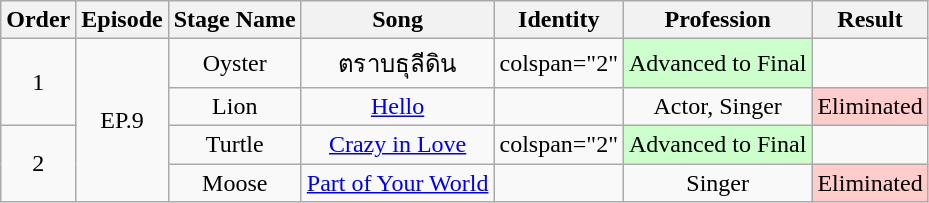<table class="wikitable">
<tr>
<th>Order</th>
<th>Episode</th>
<th>Stage Name</th>
<th>Song</th>
<th>Identity</th>
<th>Profession</th>
<th>Result</th>
</tr>
<tr>
<td rowspan="2" align="center">1</td>
<td rowspan="4" align="center">EP.9</td>
<td align="center">Oyster</td>
<td align="center">ตราบธุลีดิน</td>
<td>colspan="2"  </td>
<td style="text-align:center; background:#ccffcc;">Advanced to Final</td>
</tr>
<tr>
<td align="center">Lion</td>
<td align="center"><a href='#'>Hello</a></td>
<td align="center"></td>
<td align="center">Actor, Singer</td>
<td style="text-align:center; background:#ffcccc;">Eliminated</td>
</tr>
<tr>
<td rowspan="2" align="center">2</td>
<td align="center">Turtle</td>
<td align="center"><a href='#'>Crazy in Love</a></td>
<td>colspan="2"  </td>
<td style="text-align:center; background:#ccffcc;">Advanced to Final</td>
</tr>
<tr>
<td align="center">Moose</td>
<td align="center"><a href='#'>Part of Your World</a></td>
<td align="center"></td>
<td align="center">Singer</td>
<td style="text-align:center; background:#ffcccc;">Eliminated</td>
</tr>
</table>
